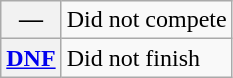<table class="wikitable">
<tr>
<th scope="row">—</th>
<td>Did not compete</td>
</tr>
<tr>
<th scope="row"><a href='#'>DNF</a></th>
<td>Did not finish</td>
</tr>
</table>
